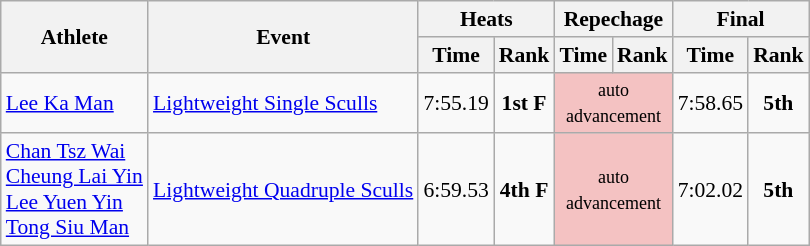<table class=wikitable style="font-size:90%">
<tr>
<th rowspan=2>Athlete</th>
<th rowspan=2>Event</th>
<th colspan=2>Heats</th>
<th colspan=2>Repechage</th>
<th colspan=2>Final</th>
</tr>
<tr>
<th>Time</th>
<th>Rank</th>
<th>Time</th>
<th>Rank</th>
<th>Time</th>
<th>Rank</th>
</tr>
<tr>
<td><a href='#'>Lee Ka Man</a></td>
<td><a href='#'>Lightweight Single Sculls</a></td>
<td align=center>7:55.19</td>
<td align=center><strong>1st F</strong></td>
<td colspan="2" style="text-align:center; background:#f4c2c2;"><small>auto<br>advancement</small></td>
<td align=center>7:58.65</td>
<td align=center><strong>5th</strong></td>
</tr>
<tr>
<td><a href='#'>Chan Tsz Wai</a><br><a href='#'>Cheung Lai Yin</a><br><a href='#'>Lee Yuen Yin</a><br><a href='#'>Tong Siu Man</a></td>
<td><a href='#'>Lightweight Quadruple Sculls</a></td>
<td align=center>6:59.53</td>
<td align=center><strong>4th F</strong></td>
<td colspan="2" style="text-align:center; background:#f4c2c2;"><small>auto<br>advancement</small></td>
<td align=center>7:02.02</td>
<td align=center><strong>5th</strong></td>
</tr>
</table>
